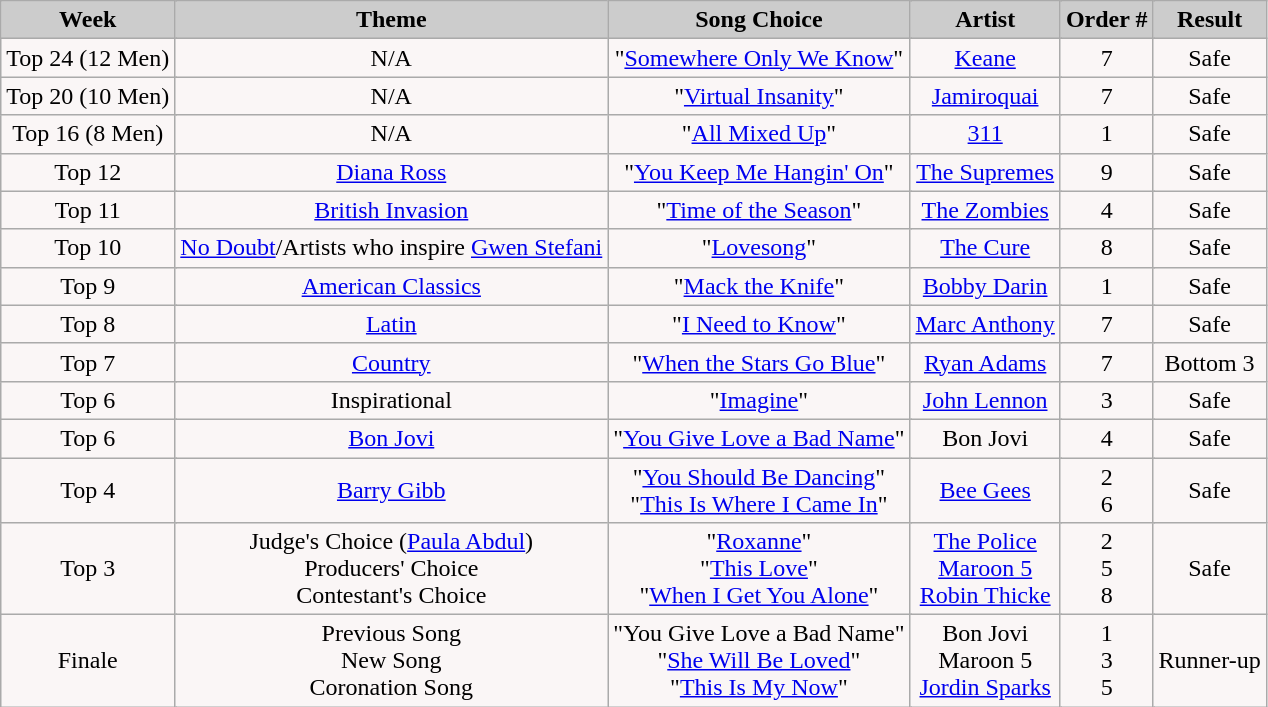<table class="wikitable" style="float:left;">
<tr style="text-align:Center; background:#ccc;">
<td colspan="110"><strong>Week</strong></td>
<td colspan="110"><strong>Theme</strong></td>
<td colspan="110"><strong>Song Choice</strong></td>
<td colspan="110"><strong>Artist</strong></td>
<td colspan="110"><strong>Order #</strong></td>
<td colspan="110"><strong>Result</strong></td>
</tr>
<tr>
<td colspan="110"  style="text-align:center; background:#faf6f6;">Top 24 (12 Men)</td>
<td colspan="110"  style="text-align:center; background:#faf6f6;">N/A</td>
<td colspan="110"  style="text-align:center; background:#faf6f6;">"<a href='#'>Somewhere Only We Know</a>"</td>
<td colspan="110"  style="text-align:center; background:#faf6f6;"><a href='#'>Keane</a></td>
<td colspan="110"  style="text-align:center; background:#faf6f6;">7</td>
<td colspan="110"  style="text-align:center; background:#faf6f6;">Safe</td>
</tr>
<tr style="text-align:center; background:#faf6f6;">
<td colspan="110">Top 20 (10 Men)</td>
<td colspan="110">N/A</td>
<td colspan="110">"<a href='#'>Virtual Insanity</a>"</td>
<td colspan="110"><a href='#'>Jamiroquai</a></td>
<td colspan="110">7</td>
<td colspan="110">Safe</td>
</tr>
<tr>
<td colspan="110"  style="text-align:center; background:#faf6f6;">Top 16 (8 Men)</td>
<td colspan="110"  style="text-align:center; background:#faf6f6;">N/A</td>
<td colspan="110"  style="text-align:center; background:#faf6f6;">"<a href='#'>All Mixed Up</a>"</td>
<td colspan="110"  style="text-align:center; background:#faf6f6;"><a href='#'>311</a></td>
<td colspan="110"  style="text-align:center; background:#faf6f6;">1</td>
<td colspan="110"  style="text-align:center; background:#faf6f6;">Safe</td>
</tr>
<tr style="text-align:center; background:#faf6f6;">
<td colspan="110">Top 12</td>
<td colspan="110"><a href='#'>Diana Ross</a></td>
<td colspan="110">"<a href='#'>You Keep Me Hangin' On</a>"</td>
<td colspan="110"><a href='#'>The Supremes</a></td>
<td colspan="110">9</td>
<td colspan="110">Safe</td>
</tr>
<tr style="text-align:center; background:#faf6f6;">
<td colspan="110">Top 11</td>
<td colspan="110"><a href='#'>British Invasion</a></td>
<td colspan="110">"<a href='#'>Time of the Season</a>"</td>
<td colspan="110"><a href='#'>The Zombies</a></td>
<td colspan="110">4</td>
<td colspan="110">Safe</td>
</tr>
<tr>
<td colspan="110"  style="text-align:center; background:#faf6f6;">Top 10</td>
<td colspan="110"  style="text-align:center; background:#faf6f6;"><a href='#'>No Doubt</a>/Artists who inspire <a href='#'>Gwen Stefani</a></td>
<td colspan="110"  style="text-align:center; background:#faf6f6;">"<a href='#'>Lovesong</a>"</td>
<td colspan="110"  style="text-align:center; background:#faf6f6;"><a href='#'>The Cure</a></td>
<td colspan="110"  style="text-align:center; background:#faf6f6;">8</td>
<td colspan="110"  style="text-align:center; background:#faf6f6;">Safe</td>
</tr>
<tr>
<td colspan="110"  style="text-align:center; background:#faf6f6;">Top 9</td>
<td colspan="110"  style="text-align:center; background:#faf6f6;"><a href='#'>American Classics</a></td>
<td colspan="110"  style="text-align:center; background:#faf6f6;">"<a href='#'>Mack the Knife</a>"</td>
<td colspan="110"  style="text-align:center; background:#faf6f6;"><a href='#'>Bobby Darin</a></td>
<td colspan="110"  style="text-align:center; background:#faf6f6;">1</td>
<td colspan="110"  style="text-align:center; background:#faf6f6;">Safe</td>
</tr>
<tr>
<td colspan="110"  style="text-align:center; background:#faf6f6;">Top 8</td>
<td colspan="110"  style="text-align:center; background:#faf6f6;"><a href='#'>Latin</a></td>
<td colspan="110"  style="text-align:center; background:#faf6f6;">"<a href='#'>I Need to Know</a>"</td>
<td colspan="110"  style="text-align:center; background:#faf6f6;"><a href='#'>Marc Anthony</a></td>
<td colspan="110"  style="text-align:center; background:#faf6f6;">7</td>
<td colspan="110"  style="text-align:center; background:#faf6f6;">Safe</td>
</tr>
<tr>
<td colspan="110"  style="text-align:center; background:#faf6f6;">Top 7</td>
<td colspan="110"  style="text-align:center; background:#faf6f6;"><a href='#'>Country</a></td>
<td colspan="110"  style="text-align:center; background:#faf6f6;">"<a href='#'>When the Stars Go Blue</a>"</td>
<td colspan="110"  style="text-align:center; background:#faf6f6;"><a href='#'>Ryan Adams</a></td>
<td colspan="110"  style="text-align:center; background:#faf6f6;">7</td>
<td colspan="110"  style="text-align:center; background:#faf6f6;">Bottom 3</td>
</tr>
<tr>
<td colspan="110"  style="text-align:center; background:#faf6f6;">Top 6</td>
<td colspan="110"  style="text-align:center; background:#faf6f6;">Inspirational</td>
<td colspan="110"  style="text-align:center; background:#faf6f6;">"<a href='#'>Imagine</a>"</td>
<td colspan="110"  style="text-align:center; background:#faf6f6;"><a href='#'>John Lennon</a></td>
<td colspan="110"  style="text-align:center; background:#faf6f6;">3</td>
<td colspan="110"  style="text-align:center; background:#faf6f6;">Safe</td>
</tr>
<tr>
<td colspan="110"  style="text-align:center; background:#faf6f6;">Top 6</td>
<td colspan="110"  style="text-align:center; background:#faf6f6;"><a href='#'>Bon Jovi</a></td>
<td colspan="110"  style="text-align:center; background:#faf6f6;">"<a href='#'>You Give Love a Bad Name</a>"</td>
<td colspan="110"  style="text-align:center; background:#faf6f6;">Bon Jovi</td>
<td colspan="110"  style="text-align:center; background:#faf6f6;">4</td>
<td colspan="110"  style="text-align:center; background:#faf6f6;">Safe</td>
</tr>
<tr>
<td colspan="110"  style="text-align:center; background:#faf6f6;">Top 4</td>
<td colspan="110"  style="text-align:center; background:#faf6f6;"><a href='#'>Barry Gibb</a></td>
<td colspan="110"  style="text-align:center; background:#faf6f6;">"<a href='#'>You Should Be Dancing</a>"<br>"<a href='#'>This Is Where I Came In</a>"</td>
<td colspan="110"  style="text-align:center; background:#faf6f6;"><a href='#'>Bee Gees</a></td>
<td colspan="110"  style="text-align:center; background:#faf6f6;">2<br>6</td>
<td colspan="110"  style="text-align:center; background:#faf6f6;">Safe</td>
</tr>
<tr>
<td colspan="110"  style="text-align:center; background:#faf6f6;">Top 3</td>
<td colspan="110"  style="text-align:center; background:#faf6f6;">Judge's Choice (<a href='#'>Paula Abdul</a>)<br>Producers' Choice<br>Contestant's Choice</td>
<td colspan="110"  style="text-align:center; background:#faf6f6;">"<a href='#'>Roxanne</a>"<br>"<a href='#'>This Love</a>"<br>"<a href='#'>When I Get You Alone</a>"</td>
<td colspan="110"  style="text-align:center; background:#faf6f6;"><a href='#'>The Police</a><br><a href='#'>Maroon 5</a><br><a href='#'>Robin Thicke</a></td>
<td colspan="110"  style="text-align:center; background:#faf6f6;">2<br>5<br>8</td>
<td colspan="110"  style="text-align:center; background:#faf6f6;">Safe</td>
</tr>
<tr style="text-align:center; background:#faf6f6;">
<td colspan="110">Finale</td>
<td colspan="110">Previous Song<br>New Song<br>Coronation Song</td>
<td colspan="110">"You Give Love a Bad Name"<br>"<a href='#'>She Will Be Loved</a>"<br>"<a href='#'>This Is My Now</a>"</td>
<td colspan="110">Bon Jovi<br>Maroon 5<br><a href='#'>Jordin Sparks</a></td>
<td colspan="110">1<br>3<br>5</td>
<td colspan="110">Runner-up</td>
</tr>
</table>
